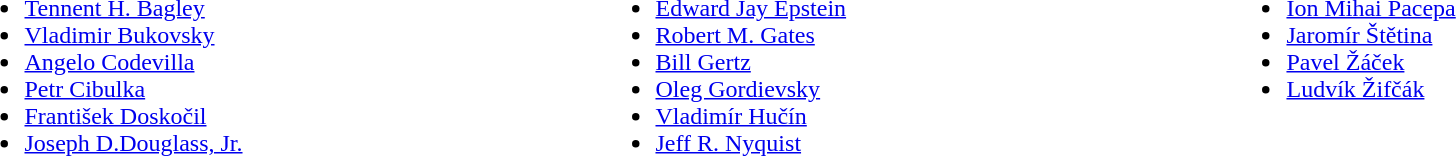<table style="width:100%;">
<tr>
<td style="width:33%;vertical-align:top;"><br><ul><li><a href='#'>Tennent H. Bagley</a></li><li><a href='#'>Vladimir Bukovsky</a></li><li><a href='#'>Angelo Codevilla</a></li><li><a href='#'>Petr Cibulka</a></li><li><a href='#'>František Doskočil</a></li><li><a href='#'>Joseph D.Douglass, Jr.</a></li></ul></td>
<td style="width:33%;vertical-align:top;"><br><ul><li><a href='#'>Edward Jay Epstein</a></li><li><a href='#'>Robert M. Gates</a></li><li><a href='#'>Bill Gertz</a></li><li><a href='#'>Oleg Gordievsky</a></li><li><a href='#'>Vladimír Hučín</a></li><li><a href='#'>Jeff R. Nyquist</a></li></ul></td>
<td style="width:33%;vertical-align:top;"><br><ul><li><a href='#'>Ion Mihai Pacepa</a></li><li><a href='#'>Jaromír Štětina</a></li><li><a href='#'>Pavel Žáček</a></li><li><a href='#'>Ludvík Žifčák</a></li></ul></td>
</tr>
</table>
